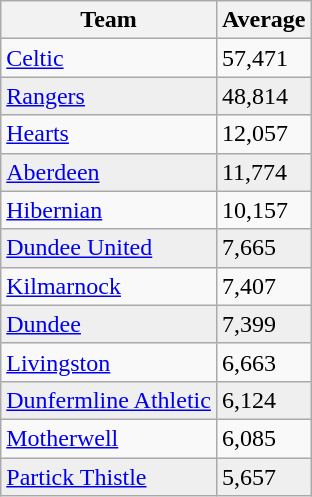<table class="wikitable">
<tr>
<th>Team</th>
<th>Average</th>
</tr>
<tr>
<td><a href='#'>Celtic</a></td>
<td>57,471</td>
</tr>
<tr bgcolor="#EFEFEF">
<td><a href='#'>Rangers</a></td>
<td>48,814</td>
</tr>
<tr>
<td><a href='#'>Hearts</a></td>
<td>12,057</td>
</tr>
<tr bgcolor="#EFEFEF">
<td><a href='#'>Aberdeen</a></td>
<td>11,774</td>
</tr>
<tr>
<td><a href='#'>Hibernian</a></td>
<td>10,157</td>
</tr>
<tr bgcolor="#EFEFEF">
<td><a href='#'>Dundee United</a></td>
<td>7,665</td>
</tr>
<tr>
<td><a href='#'>Kilmarnock</a></td>
<td>7,407</td>
</tr>
<tr bgcolor="#EFEFEF">
<td><a href='#'>Dundee</a></td>
<td>7,399</td>
</tr>
<tr>
<td><a href='#'>Livingston</a></td>
<td>6,663</td>
</tr>
<tr bgcolor="#EFEFEF">
<td><a href='#'>Dunfermline Athletic</a></td>
<td>6,124</td>
</tr>
<tr>
<td><a href='#'>Motherwell</a></td>
<td>6,085</td>
</tr>
<tr bgcolor="#EFEFEF">
<td><a href='#'>Partick Thistle</a></td>
<td>5,657</td>
</tr>
</table>
